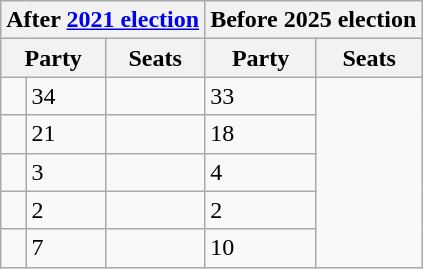<table class="wikitable">
<tr>
<th colspan="3">After <a href='#'>2021 election</a></th>
<th colspan="3">Before 2025 election</th>
</tr>
<tr>
<th colspan="2">Party</th>
<th>Seats</th>
<th colspan="2">Party</th>
<th>Seats</th>
</tr>
<tr>
<td></td>
<td>34</td>
<td></td>
<td>33</td>
</tr>
<tr>
<td></td>
<td>21</td>
<td></td>
<td>18</td>
</tr>
<tr>
<td></td>
<td>3</td>
<td></td>
<td>4</td>
</tr>
<tr>
<td></td>
<td>2</td>
<td></td>
<td>2</td>
</tr>
<tr>
<td></td>
<td>7</td>
<td></td>
<td>10</td>
</tr>
</table>
